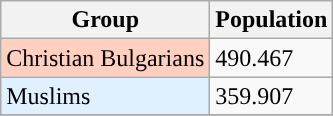<table class="wikitable sortable">
<tr>
<th>Group</th>
<th>Population</th>
</tr>
<tr>
<td style="background:#FFD0C0;">Christian Bulgarians</td>
<td>490.467</td>
</tr>
<tr>
<td style="background:#E0F0FF;">Muslims</td>
<td>359.907</td>
</tr>
<tr>
</tr>
</table>
